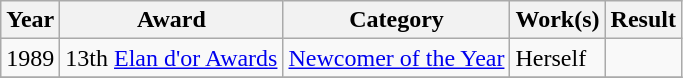<table class="wikitable sortable">
<tr>
<th>Year</th>
<th>Award</th>
<th>Category</th>
<th>Work(s)</th>
<th>Result</th>
</tr>
<tr>
<td>1989</td>
<td>13th <a href='#'>Elan d'or Awards</a></td>
<td><a href='#'>Newcomer of the Year</a></td>
<td>Herself</td>
<td></td>
</tr>
<tr>
</tr>
</table>
